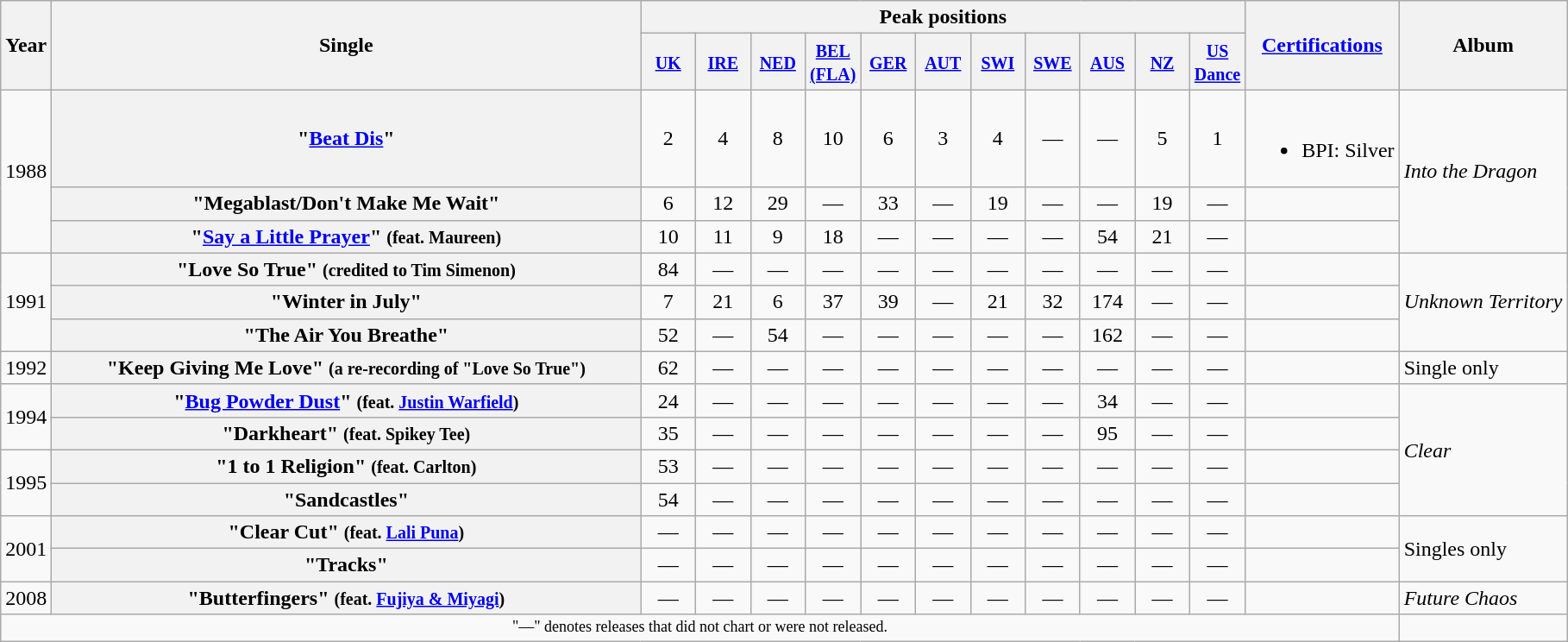<table class="wikitable plainrowheaders" style="text-align:center;">
<tr>
<th rowspan="2">Year</th>
<th rowspan="2" style="width:28em;">Single</th>
<th colspan="11">Peak positions</th>
<th rowspan="2"><a href='#'>Certifications</a></th>
<th rowspan="2">Album</th>
</tr>
<tr>
<th width="35"><small><a href='#'>UK</a></small><br></th>
<th width="35"><small><a href='#'>IRE</a></small></th>
<th width="35"><small><a href='#'>NED</a></small></th>
<th width="35"><small><a href='#'>BEL<br>(FLA)</a></small></th>
<th width="35"><small><a href='#'>GER</a></small><br></th>
<th width="35"><small><a href='#'>AUT</a></small></th>
<th width="35"><small><a href='#'>SWI</a></small></th>
<th width="35"><small><a href='#'>SWE</a></small></th>
<th width="35"><small><a href='#'>AUS</a></small><br></th>
<th width="35"><small><a href='#'>NZ</a></small></th>
<th width="35"><small><a href='#'>US Dance</a></small><br></th>
</tr>
<tr>
<td rowspan="3">1988</td>
<th scope="row">"<a href='#'>Beat Dis</a>"</th>
<td>2</td>
<td>4</td>
<td>8</td>
<td>10</td>
<td>6</td>
<td>3</td>
<td>4</td>
<td>—</td>
<td>—</td>
<td>5</td>
<td>1</td>
<td><br><ul><li>BPI: Silver</li></ul></td>
<td align="left" rowspan="3"><em>Into the Dragon</em></td>
</tr>
<tr>
<th scope="row">"Megablast/Don't Make Me Wait"</th>
<td>6</td>
<td>12</td>
<td>29</td>
<td>—</td>
<td>33</td>
<td>—</td>
<td>19</td>
<td>—</td>
<td>—</td>
<td>19</td>
<td>—</td>
<td></td>
</tr>
<tr>
<th scope="row">"<a href='#'>Say a Little Prayer</a>" <small>(feat. Maureen)</small></th>
<td>10</td>
<td>11</td>
<td>9</td>
<td>18</td>
<td>—</td>
<td>—</td>
<td>—</td>
<td>—</td>
<td>54</td>
<td>21</td>
<td>—</td>
<td></td>
</tr>
<tr>
<td rowspan="3">1991</td>
<th scope="row">"Love So True" <small>(credited to Tim Simenon)</small></th>
<td>84</td>
<td>—</td>
<td>—</td>
<td>—</td>
<td>—</td>
<td>—</td>
<td>—</td>
<td>—</td>
<td>—</td>
<td>—</td>
<td>—</td>
<td></td>
<td align="left" rowspan="3"><em>Unknown Territory</em></td>
</tr>
<tr>
<th scope="row">"Winter in July"</th>
<td>7</td>
<td>21</td>
<td>6</td>
<td>37</td>
<td>39</td>
<td>—</td>
<td>21</td>
<td>32</td>
<td>174</td>
<td>—</td>
<td>—</td>
<td></td>
</tr>
<tr>
<th scope="row">"The Air You Breathe"</th>
<td>52</td>
<td>—</td>
<td>54</td>
<td>—</td>
<td>—</td>
<td>—</td>
<td>—</td>
<td>—</td>
<td>162</td>
<td>—</td>
<td>—</td>
<td></td>
</tr>
<tr>
<td rowspan="1">1992</td>
<th scope="row">"Keep Giving Me Love" <small>(a re-recording of "Love So True")</small></th>
<td>62</td>
<td>—</td>
<td>—</td>
<td>—</td>
<td>—</td>
<td>—</td>
<td>—</td>
<td>—</td>
<td>—</td>
<td>—</td>
<td>—</td>
<td></td>
<td align="left" rowspan="1">Single only</td>
</tr>
<tr>
<td rowspan="2">1994</td>
<th scope="row">"<a href='#'>Bug Powder Dust</a>" <small>(feat. <a href='#'>Justin Warfield</a>)</small></th>
<td>24</td>
<td>—</td>
<td>—</td>
<td>—</td>
<td>—</td>
<td>—</td>
<td>—</td>
<td>—</td>
<td>34</td>
<td>—</td>
<td>—</td>
<td></td>
<td align="left" rowspan="4"><em>Clear</em></td>
</tr>
<tr>
<th scope="row">"Darkheart" <small>(feat. Spikey Tee)</small></th>
<td>35</td>
<td>—</td>
<td>—</td>
<td>—</td>
<td>—</td>
<td>—</td>
<td>—</td>
<td>—</td>
<td>95</td>
<td>—</td>
<td>—</td>
<td></td>
</tr>
<tr>
<td rowspan="2">1995</td>
<th scope="row">"1 to 1 Religion" <small>(feat. Carlton)</small></th>
<td>53</td>
<td>—</td>
<td>—</td>
<td>—</td>
<td>—</td>
<td>—</td>
<td>—</td>
<td>—</td>
<td>—</td>
<td>—</td>
<td>—</td>
<td></td>
</tr>
<tr>
<th scope="row">"Sandcastles"</th>
<td>54</td>
<td>—</td>
<td>—</td>
<td>—</td>
<td>—</td>
<td>—</td>
<td>—</td>
<td>—</td>
<td>—</td>
<td>—</td>
<td>—</td>
<td></td>
</tr>
<tr>
<td rowspan="2">2001</td>
<th scope="row">"Clear Cut" <small>(feat. <a href='#'>Lali Puna</a>)</small></th>
<td>—</td>
<td>—</td>
<td>—</td>
<td>—</td>
<td>—</td>
<td>—</td>
<td>—</td>
<td>—</td>
<td>—</td>
<td>—</td>
<td>—</td>
<td></td>
<td align="left" rowspan="2">Singles only</td>
</tr>
<tr>
<th scope="row">"Tracks"</th>
<td>—</td>
<td>—</td>
<td>—</td>
<td>—</td>
<td>—</td>
<td>—</td>
<td>—</td>
<td>—</td>
<td>—</td>
<td>—</td>
<td>—</td>
<td></td>
</tr>
<tr>
<td rowspan="1">2008</td>
<th scope="row">"Butterfingers" <small>(feat. <a href='#'>Fujiya & Miyagi</a>)</small></th>
<td>—</td>
<td>—</td>
<td>—</td>
<td>—</td>
<td>—</td>
<td>—</td>
<td>—</td>
<td>—</td>
<td>—</td>
<td>—</td>
<td>—</td>
<td></td>
<td align="left" rowspan="1"><em> Future Chaos</em></td>
</tr>
<tr>
<td align="center" colspan="14" style="font-size:9pt">"—" denotes releases that did not chart or were not released.</td>
</tr>
</table>
